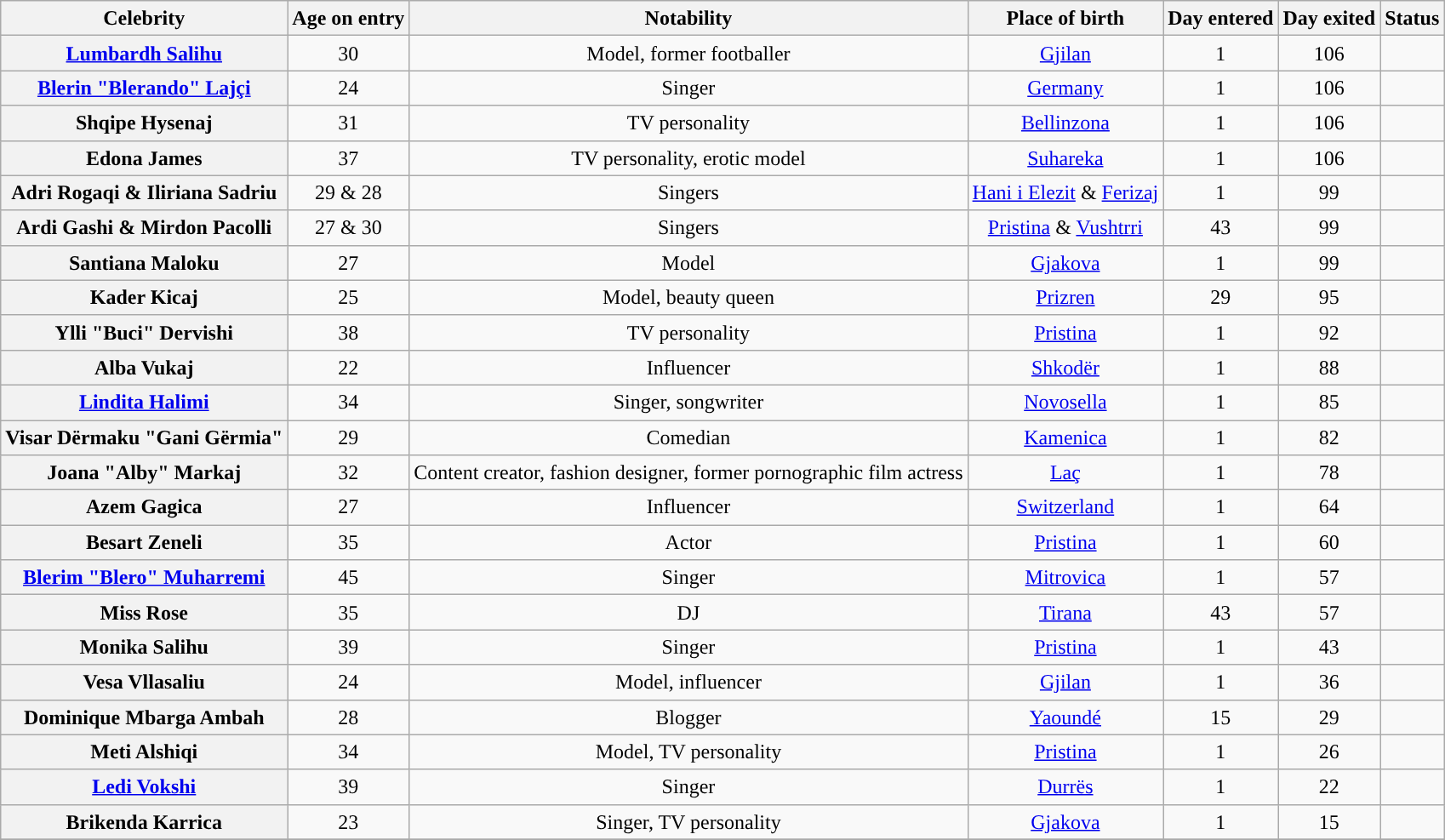<table class="wikitable sortable" style="text-align:left; line-height:20px; width:auto;">
<tr>
<th scope="col">Celebrity</th>
<th scope="col">Age on entry</th>
<th scope="col">Notability</th>
<th scope="col">Place of birth</th>
<th scope="col">Day entered</th>
<th scope="col">Day exited</th>
<th scope="col">Status</th>
</tr>
<tr>
<th scope="row"><a href='#'>Lumbardh Salihu</a></th>
<td align="center">30</td>
<td align="center">Model, former footballer</td>
<td align="center"><a href='#'>Gjilan</a></td>
<td align="center">1</td>
<td align="center">106</td>
<td></td>
</tr>
<tr>
<th scope="row"><a href='#'>Blerin "Blerando" Lajçi</a></th>
<td align="center">24</td>
<td align="center">Singer</td>
<td align="center"><a href='#'>Germany</a></td>
<td align="center">1</td>
<td align="center">106</td>
<td></td>
</tr>
<tr>
<th scope="row">Shqipe Hysenaj</th>
<td align="center">31</td>
<td align="center">TV personality</td>
<td align="center"><a href='#'>Bellinzona</a></td>
<td align="center">1</td>
<td align="center">106</td>
<td></td>
</tr>
<tr>
<th scope="row">Edona James</th>
<td align="center">37</td>
<td align="center">TV personality, erotic model</td>
<td align="center"><a href='#'>Suhareka</a></td>
<td align="center">1</td>
<td align="center">106</td>
<td></td>
</tr>
<tr>
<th scope="row">Adri Rogaqi & Iliriana Sadriu</th>
<td align="center">29 & 28</td>
<td align="center">Singers</td>
<td align="center"><a href='#'>Hani i Elezit</a> & <a href='#'>Ferizaj</a></td>
<td align="center">1</td>
<td align="center">99</td>
<td></td>
</tr>
<tr>
<th scope="row">Ardi Gashi & Mirdon Pacolli</th>
<td align="center">27 & 30</td>
<td align="center">Singers</td>
<td align="center"><a href='#'>Pristina</a> & <a href='#'>Vushtrri</a></td>
<td align="center">43</td>
<td align="center">99</td>
<td></td>
</tr>
<tr>
<th scope="row">Santiana Maloku</th>
<td align="center">27</td>
<td align="center">Model</td>
<td align="center"><a href='#'>Gjakova</a></td>
<td align="center">1</td>
<td align="center">99</td>
<td></td>
</tr>
<tr>
<th scope="row">Kader Kicaj</th>
<td align="center">25</td>
<td align="center">Model, beauty queen</td>
<td align="center"><a href='#'>Prizren</a></td>
<td align="center">29</td>
<td align="center">95</td>
<td></td>
</tr>
<tr>
<th scope="row">Ylli "Buci" Dervishi</th>
<td align="center">38</td>
<td align="center">TV personality</td>
<td align="center"><a href='#'>Pristina</a></td>
<td align="center">1</td>
<td align="center">92</td>
<td></td>
</tr>
<tr>
<th scope="row">Alba Vukaj</th>
<td align="center">22</td>
<td align="center">Influencer</td>
<td align="center"><a href='#'>Shkodër</a></td>
<td align="center">1</td>
<td align="center">88</td>
<td></td>
</tr>
<tr>
<th scope="row"><a href='#'>Lindita Halimi</a></th>
<td align="center">34</td>
<td align="center">Singer, songwriter</td>
<td align="center"><a href='#'>Novosella</a></td>
<td align="center">1</td>
<td align="center">85</td>
<td></td>
</tr>
<tr>
<th scope="row">Visar Dërmaku "Gani Gërmia"</th>
<td align="center">29</td>
<td align="center">Comedian</td>
<td align="center"><a href='#'>Kamenica</a></td>
<td align="center">1</td>
<td align="center">82</td>
<td></td>
</tr>
<tr>
<th scope="row">Joana "Alby" Markaj</th>
<td align="center">32</td>
<td align="center">Content creator, fashion designer, former pornographic film actress</td>
<td align="center"><a href='#'>Laç</a></td>
<td align="center">1</td>
<td align="center">78</td>
<td></td>
</tr>
<tr>
<th scope="row">Azem Gagica</th>
<td align="center">27</td>
<td align="center">Influencer</td>
<td align="center"><a href='#'>Switzerland</a></td>
<td align="center">1</td>
<td align="center">64</td>
<td></td>
</tr>
<tr>
<th scope="row">Besart Zeneli</th>
<td align="center">35</td>
<td align="center">Actor</td>
<td align="center"><a href='#'>Pristina</a></td>
<td align="center">1</td>
<td align="center">60</td>
<td></td>
</tr>
<tr>
<th scope="row"><a href='#'>Blerim "Blero" Muharremi</a></th>
<td align="center">45</td>
<td align="center">Singer</td>
<td align="center"><a href='#'>Mitrovica</a></td>
<td align="center">1</td>
<td align="center">57</td>
<td></td>
</tr>
<tr>
<th scope="row">Miss Rose</th>
<td align="center">35</td>
<td align="center">DJ</td>
<td align="center"><a href='#'>Tirana</a></td>
<td align="center">43</td>
<td align="center">57</td>
<td></td>
</tr>
<tr>
<th scope="row">Monika Salihu</th>
<td align="center">39</td>
<td align="center">Singer</td>
<td align="center"><a href='#'>Pristina</a></td>
<td align="center">1</td>
<td align="center">43</td>
<td></td>
</tr>
<tr>
<th scope="row">Vesa Vllasaliu</th>
<td align="center">24</td>
<td align="center">Model, influencer</td>
<td align="center"><a href='#'>Gjilan</a></td>
<td align="center">1</td>
<td align="center">36</td>
<td></td>
</tr>
<tr>
<th scope="row">Dominique Mbarga Ambah</th>
<td align="center">28</td>
<td align="center">Blogger</td>
<td align="center"><a href='#'>Yaoundé</a></td>
<td align="center">15</td>
<td align="center">29</td>
<td></td>
</tr>
<tr>
<th scope="row">Meti Alshiqi</th>
<td align="center">34</td>
<td align="center">Model, TV personality</td>
<td align="center"><a href='#'>Pristina</a></td>
<td align="center">1</td>
<td align="center">26</td>
<td></td>
</tr>
<tr>
<th scope="row"><a href='#'>Ledi Vokshi</a></th>
<td align="center">39</td>
<td align="center">Singer</td>
<td align="center"><a href='#'>Durrës</a></td>
<td align="center">1</td>
<td align="center">22</td>
<td></td>
</tr>
<tr>
<th scope="row">Brikenda Karrica</th>
<td align="center">23</td>
<td align="center">Singer, TV personality</td>
<td align="center"><a href='#'>Gjakova</a></td>
<td align="center">1</td>
<td align="center">15</td>
<td></td>
</tr>
<tr>
</tr>
</table>
